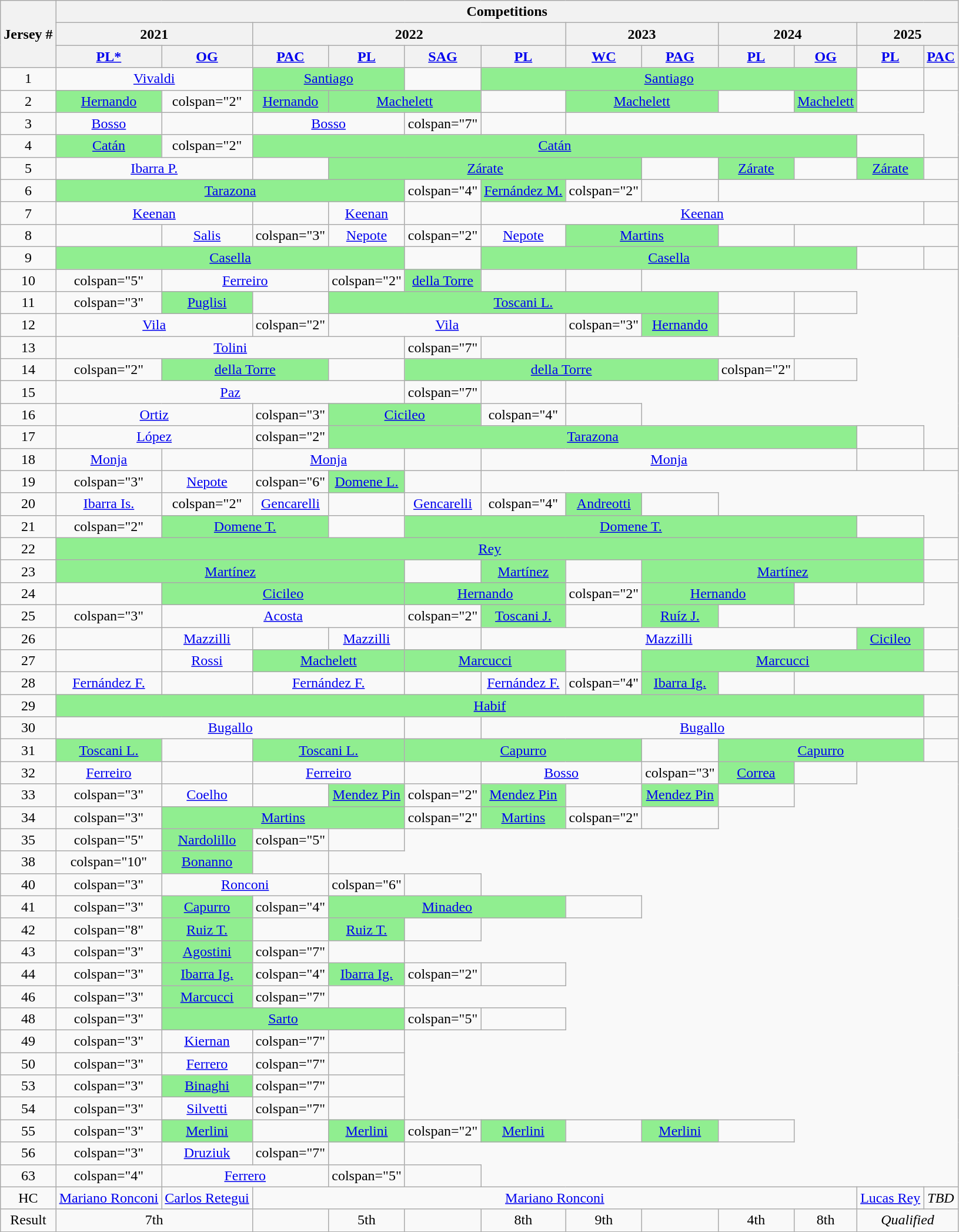<table class="wikitable" style="text-align:center">
<tr>
<th rowspan="3">Jersey #</th>
<th colspan="12">Competitions</th>
</tr>
<tr>
<th colspan="2">2021</th>
<th colspan="4">2022</th>
<th colspan="2">2023</th>
<th colspan="2">2024</th>
<th colspan="2">2025</th>
</tr>
<tr>
<th><a href='#'>PL*</a></th>
<th><a href='#'>OG</a></th>
<th><a href='#'>PAC</a></th>
<th><a href='#'>PL</a></th>
<th><a href='#'>SAG</a></th>
<th><a href='#'>PL</a></th>
<th><a href='#'>WC</a></th>
<th><a href='#'>PAG</a></th>
<th><a href='#'>PL</a></th>
<th><a href='#'>OG</a></th>
<th><a href='#'>PL</a></th>
<th><a href='#'>PAC</a></th>
</tr>
<tr>
<td>1</td>
<td colspan="2"><a href='#'>Vivaldi</a></td>
<td colspan="2"bgcolor="lightgreen"><a href='#'>Santiago</a></td>
<td></td>
<td colspan="5"bgcolor="lightgreen"><a href='#'>Santiago</a></td>
<td></td>
<td></td>
</tr>
<tr>
<td>2</td>
<td bgcolor="lightgreen"><a href='#'>Hernando</a></td>
<td>colspan="2"</td>
<td bgcolor="lightgreen"><a href='#'>Hernando</a></td>
<td colspan="2"bgcolor="lightgreen"><a href='#'>Machelett</a></td>
<td></td>
<td colspan="2"bgcolor="lightgreen"><a href='#'>Machelett</a></td>
<td></td>
<td bgcolor="lightgreen"><a href='#'>Machelett</a></td>
<td></td>
</tr>
<tr>
<td>3</td>
<td><a href='#'>Bosso</a></td>
<td></td>
<td colspan="2"><a href='#'>Bosso</a></td>
<td>colspan="7"</td>
<td></td>
</tr>
<tr>
<td>4</td>
<td bgcolor="lightgreen"><a href='#'>Catán</a></td>
<td>colspan="2"</td>
<td colspan="8"bgcolor="lightgreen"><a href='#'>Catán</a></td>
<td></td>
</tr>
<tr>
<td>5</td>
<td colspan="2"><a href='#'>Ibarra P.</a></td>
<td></td>
<td colspan="4"bgcolor="lightgreen"><a href='#'>Zárate</a></td>
<td></td>
<td bgcolor="lightgreen"><a href='#'>Zárate</a></td>
<td></td>
<td bgcolor="lightgreen"><a href='#'>Zárate</a></td>
<td></td>
</tr>
<tr>
<td>6</td>
<td colspan="4"bgcolor="lightgreen"><a href='#'>Tarazona</a></td>
<td>colspan="4"</td>
<td bgcolor="lightgreen"><a href='#'>Fernández M.</a></td>
<td>colspan="2"</td>
<td></td>
</tr>
<tr>
<td>7</td>
<td colspan="2"><a href='#'>Keenan</a></td>
<td></td>
<td><a href='#'>Keenan</a></td>
<td></td>
<td colspan="6"><a href='#'>Keenan</a></td>
<td></td>
</tr>
<tr>
<td>8</td>
<td></td>
<td><a href='#'>Salis</a></td>
<td>colspan="3"</td>
<td><a href='#'>Nepote</a></td>
<td>colspan="2"</td>
<td><a href='#'>Nepote</a></td>
<td colspan="2"bgcolor="lightgreen"><a href='#'>Martins</a></td>
<td></td>
</tr>
<tr>
<td>9</td>
<td colspan="4"bgcolor="lightgreen"><a href='#'>Casella</a></td>
<td></td>
<td colspan="5"bgcolor="lightgreen"><a href='#'>Casella</a></td>
<td></td>
<td></td>
</tr>
<tr>
<td>10</td>
<td>colspan="5"</td>
<td colspan="2"><a href='#'>Ferreiro</a></td>
<td>colspan="2"</td>
<td bgcolor="lightgreen"><a href='#'>della Torre</a></td>
<td></td>
<td></td>
</tr>
<tr>
<td>11</td>
<td>colspan="3"</td>
<td bgcolor="lightgreen"><a href='#'>Puglisi</a></td>
<td></td>
<td colspan="5"bgcolor="lightgreen"><a href='#'>Toscani L.</a></td>
<td></td>
<td></td>
</tr>
<tr>
<td>12</td>
<td colspan="2"><a href='#'>Vila</a></td>
<td>colspan="2"</td>
<td colspan="3"><a href='#'>Vila</a></td>
<td>colspan="3"</td>
<td bgcolor="lightgreen"><a href='#'>Hernando</a></td>
<td></td>
</tr>
<tr>
<td>13</td>
<td colspan="4"><a href='#'>Tolini</a></td>
<td>colspan="7"</td>
<td></td>
</tr>
<tr>
<td>14</td>
<td>colspan="2"</td>
<td colspan="2"bgcolor="lightgreen"><a href='#'>della Torre</a></td>
<td></td>
<td colspan="4"bgcolor="lightgreen"><a href='#'>della Torre</a></td>
<td>colspan="2"</td>
<td></td>
</tr>
<tr>
<td>15</td>
<td colspan="4"><a href='#'>Paz</a></td>
<td>colspan="7"</td>
<td></td>
</tr>
<tr>
<td>16</td>
<td colspan="2"><a href='#'>Ortiz</a></td>
<td>colspan="3"</td>
<td colspan="2"bgcolor="lightgreen"><a href='#'>Cicileo</a></td>
<td>colspan="4"</td>
<td></td>
</tr>
<tr>
<td>17</td>
<td colspan="2"><a href='#'>López</a></td>
<td>colspan="2"</td>
<td colspan="7"bgcolor="lightgreen"><a href='#'>Tarazona</a></td>
<td></td>
</tr>
<tr>
<td>18</td>
<td><a href='#'>Monja</a></td>
<td></td>
<td colspan="2"><a href='#'>Monja</a></td>
<td></td>
<td colspan="5"><a href='#'>Monja</a></td>
<td></td>
<td></td>
</tr>
<tr>
<td>19</td>
<td>colspan="3"</td>
<td><a href='#'>Nepote</a></td>
<td>colspan="6"</td>
<td bgcolor="lightgreen"><a href='#'>Domene L.</a></td>
<td></td>
</tr>
<tr>
<td>20</td>
<td><a href='#'>Ibarra Is.</a></td>
<td>colspan="2"</td>
<td><a href='#'>Gencarelli</a></td>
<td></td>
<td><a href='#'>Gencarelli</a></td>
<td>colspan="4"</td>
<td bgcolor="lightgreen"><a href='#'>Andreotti</a></td>
<td></td>
</tr>
<tr>
<td>21</td>
<td>colspan="2"</td>
<td colspan="2"bgcolor="lightgreen"><a href='#'>Domene T.</a></td>
<td></td>
<td colspan="6"bgcolor="lightgreen"><a href='#'>Domene T.</a></td>
<td></td>
</tr>
<tr>
<td>22</td>
<td colspan="11"bgcolor="lightgreen"><a href='#'>Rey</a></td>
<td></td>
</tr>
<tr>
<td>23</td>
<td colspan="4"bgcolor="lightgreen"><a href='#'>Martínez</a></td>
<td></td>
<td bgcolor="lightgreen"><a href='#'>Martínez</a></td>
<td></td>
<td colspan="4"bgcolor="lightgreen"><a href='#'>Martínez</a></td>
<td></td>
</tr>
<tr>
<td>24</td>
<td></td>
<td colspan="3"bgcolor="lightgreen"><a href='#'>Cicileo</a></td>
<td colspan="2"bgcolor="lightgreen"><a href='#'>Hernando</a></td>
<td>colspan="2"</td>
<td colspan="2"bgcolor="lightgreen"><a href='#'>Hernando</a></td>
<td></td>
<td></td>
</tr>
<tr>
<td>25</td>
<td>colspan="3"</td>
<td colspan="3"><a href='#'>Acosta</a></td>
<td>colspan="2"</td>
<td bgcolor="lightgreen"><a href='#'>Toscani J.</a></td>
<td></td>
<td bgcolor="lightgreen"><a href='#'>Ruíz J.</a></td>
<td></td>
</tr>
<tr>
<td>26</td>
<td></td>
<td><a href='#'>Mazzilli</a></td>
<td></td>
<td><a href='#'>Mazzilli</a></td>
<td></td>
<td colspan="5"><a href='#'>Mazzilli</a></td>
<td bgcolor="lightgreen"><a href='#'>Cicileo</a></td>
<td></td>
</tr>
<tr>
<td>27</td>
<td></td>
<td><a href='#'>Rossi</a></td>
<td colspan="2"bgcolor="lightgreen"><a href='#'>Machelett</a></td>
<td colspan="2"bgcolor="lightgreen"><a href='#'>Marcucci</a></td>
<td></td>
<td colspan="4"bgcolor="lightgreen"><a href='#'>Marcucci</a></td>
<td></td>
</tr>
<tr>
<td>28</td>
<td><a href='#'>Fernández F.</a></td>
<td></td>
<td colspan="2"><a href='#'>Fernández F.</a></td>
<td></td>
<td><a href='#'>Fernández F.</a></td>
<td>colspan="4"</td>
<td bgcolor="lightgreen"><a href='#'>Ibarra Ig.</a></td>
<td></td>
</tr>
<tr>
<td>29</td>
<td colspan="11"bgcolor="lightgreen"><a href='#'>Habif</a></td>
<td></td>
</tr>
<tr>
<td>30</td>
<td colspan="4"><a href='#'>Bugallo</a></td>
<td></td>
<td colspan="6"><a href='#'>Bugallo</a></td>
<td></td>
</tr>
<tr>
<td>31</td>
<td bgcolor="lightgreen"><a href='#'>Toscani L.</a></td>
<td></td>
<td colspan="2"bgcolor="lightgreen"><a href='#'>Toscani L.</a></td>
<td colspan="3"bgcolor="lightgreen"><a href='#'>Capurro</a></td>
<td></td>
<td colspan="3"bgcolor="lightgreen"><a href='#'>Capurro</a></td>
<td></td>
</tr>
<tr>
<td>32</td>
<td><a href='#'>Ferreiro</a></td>
<td></td>
<td colspan="2"><a href='#'>Ferreiro</a></td>
<td></td>
<td colspan="2"><a href='#'>Bosso</a></td>
<td>colspan="3"</td>
<td bgcolor="lightgreen"><a href='#'>Correa</a></td>
<td></td>
</tr>
<tr>
<td>33</td>
<td>colspan="3"</td>
<td><a href='#'>Coelho</a></td>
<td></td>
<td bgcolor="lightgreen"><a href='#'>Mendez Pin</a></td>
<td>colspan="2"</td>
<td bgcolor="lightgreen"><a href='#'>Mendez Pin</a></td>
<td></td>
<td bgcolor="lightgreen"><a href='#'>Mendez Pin</a></td>
<td></td>
</tr>
<tr>
<td>34</td>
<td>colspan="3"</td>
<td colspan="3"bgcolor="lightgreen"><a href='#'>Martins</a></td>
<td>colspan="2"</td>
<td bgcolor="lightgreen"><a href='#'>Martins</a></td>
<td>colspan="2"</td>
<td></td>
</tr>
<tr>
<td>35</td>
<td>colspan="5"</td>
<td bgcolor="lightgreen"><a href='#'>Nardolillo</a></td>
<td>colspan="5"</td>
<td></td>
</tr>
<tr>
<td>38</td>
<td>colspan="10"</td>
<td bgcolor="lightgreen"><a href='#'>Bonanno</a></td>
<td></td>
</tr>
<tr>
<td>40</td>
<td>colspan="3"</td>
<td colspan="2"><a href='#'>Ronconi</a></td>
<td>colspan="6"</td>
<td></td>
</tr>
<tr>
<td>41</td>
<td>colspan="3"</td>
<td bgcolor="lightgreen"><a href='#'>Capurro</a></td>
<td>colspan="4"</td>
<td colspan="3"bgcolor="lightgreen"><a href='#'>Minadeo</a></td>
<td></td>
</tr>
<tr>
<td>42</td>
<td>colspan="8"</td>
<td bgcolor="lightgreen"><a href='#'>Ruiz T.</a></td>
<td></td>
<td bgcolor="lightgreen"><a href='#'>Ruiz T.</a></td>
<td></td>
</tr>
<tr>
<td>43</td>
<td>colspan="3"</td>
<td bgcolor="lightgreen"><a href='#'>Agostini</a></td>
<td>colspan="7"</td>
<td></td>
</tr>
<tr>
<td>44</td>
<td>colspan="3"</td>
<td bgcolor="lightgreen"><a href='#'>Ibarra Ig.</a></td>
<td>colspan="4"</td>
<td bgcolor="lightgreen"><a href='#'>Ibarra Ig.</a></td>
<td>colspan="2"</td>
<td></td>
</tr>
<tr>
<td>46</td>
<td>colspan="3"</td>
<td bgcolor="lightgreen"><a href='#'>Marcucci</a></td>
<td>colspan="7"</td>
<td></td>
</tr>
<tr>
<td>48</td>
<td>colspan="3"</td>
<td colspan="3"bgcolor="lightgreen"><a href='#'>Sarto</a></td>
<td>colspan="5"</td>
<td></td>
</tr>
<tr>
<td>49</td>
<td>colspan="3"</td>
<td><a href='#'>Kiernan</a></td>
<td>colspan="7"</td>
<td></td>
</tr>
<tr>
<td>50</td>
<td>colspan="3"</td>
<td><a href='#'>Ferrero</a></td>
<td>colspan="7"</td>
<td></td>
</tr>
<tr>
<td>53</td>
<td>colspan="3"</td>
<td bgcolor="lightgreen"><a href='#'>Binaghi</a></td>
<td>colspan="7"</td>
<td></td>
</tr>
<tr>
<td>54</td>
<td>colspan="3"</td>
<td><a href='#'>Silvetti</a></td>
<td>colspan="7"</td>
<td></td>
</tr>
<tr>
<td>55</td>
<td>colspan="3"</td>
<td bgcolor="lightgreen"><a href='#'>Merlini</a></td>
<td></td>
<td bgcolor="lightgreen"><a href='#'>Merlini</a></td>
<td>colspan="2"</td>
<td bgcolor="lightgreen"><a href='#'>Merlini</a></td>
<td></td>
<td bgcolor="lightgreen"><a href='#'>Merlini</a></td>
<td></td>
</tr>
<tr>
<td>56</td>
<td>colspan="3"</td>
<td><a href='#'>Druziuk</a></td>
<td>colspan="7"</td>
<td></td>
</tr>
<tr>
<td>63</td>
<td>colspan="4"</td>
<td colspan="2"><a href='#'>Ferrero</a></td>
<td>colspan="5"</td>
<td></td>
</tr>
<tr>
<td>HC</td>
<td><a href='#'>Mariano Ronconi</a></td>
<td><a href='#'>Carlos Retegui</a></td>
<td colspan="8"><a href='#'>Mariano Ronconi</a></td>
<td><a href='#'>Lucas Rey</a></td>
<td><em>TBD</em></td>
</tr>
<tr>
<td>Result</td>
<td colspan="2">7th</td>
<td></td>
<td>5th</td>
<td></td>
<td>8th</td>
<td>9th</td>
<td></td>
<td>4th</td>
<td>8th</td>
<td colspan="2"><em>Qualified</em></td>
</tr>
<tr>
</tr>
</table>
